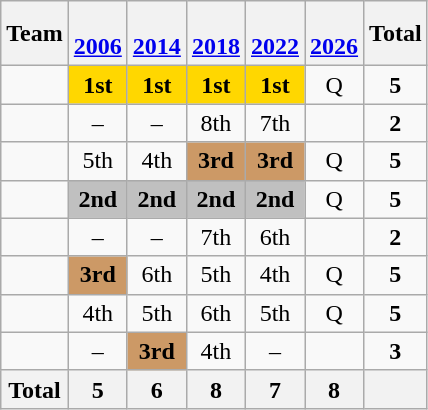<table class=wikitable style="text-align:center">
<tr>
<th>Team</th>
<th><br><a href='#'>2006</a></th>
<th><br><a href='#'>2014</a></th>
<th><br><a href='#'>2018</a></th>
<th><br><a href='#'>2022</a></th>
<th><br><a href='#'>2026</a></th>
<th>Total</th>
</tr>
<tr>
<td align=left></td>
<td bgcolor=gold><strong>1st</strong></td>
<td bgcolor=gold><strong>1st</strong></td>
<td bgcolor=gold><strong>1st</strong></td>
<td bgcolor=gold><strong>1st</strong></td>
<td>Q</td>
<td><strong>5</strong></td>
</tr>
<tr>
<td align=left></td>
<td>–</td>
<td>–</td>
<td>8th</td>
<td>7th</td>
<td></td>
<td><strong>2</strong></td>
</tr>
<tr>
<td align=left></td>
<td>5th</td>
<td>4th</td>
<td bgcolor=#cc9966><strong>3rd</strong></td>
<td bgcolor=cc9966><strong>3rd</strong></td>
<td>Q</td>
<td><strong>5</strong></td>
</tr>
<tr>
<td align=left></td>
<td bgcolor=silver><strong>2nd</strong></td>
<td bgcolor=silver><strong>2nd</strong></td>
<td bgcolor=silver><strong>2nd</strong></td>
<td bgcolor=silver><strong>2nd</strong></td>
<td>Q</td>
<td><strong>5</strong></td>
</tr>
<tr>
<td align=left></td>
<td>–</td>
<td>–</td>
<td>7th</td>
<td>6th</td>
<td></td>
<td><strong>2</strong></td>
</tr>
<tr>
<td align=left></td>
<td bgcolor=#cc9966><strong>3rd</strong></td>
<td>6th</td>
<td>5th</td>
<td>4th</td>
<td>Q</td>
<td><strong>5</strong></td>
</tr>
<tr>
<td align=left></td>
<td>4th</td>
<td>5th</td>
<td>6th</td>
<td>5th</td>
<td>Q</td>
<td><strong>5</strong></td>
</tr>
<tr>
<td align=left></td>
<td>–</td>
<td bgcolor=#cc9966><strong>3rd</strong></td>
<td>4th</td>
<td>–</td>
<td></td>
<td><strong>3</strong></td>
</tr>
<tr>
<th>Total</th>
<th>5</th>
<th>6</th>
<th>8</th>
<th>7</th>
<th>8</th>
<th></th>
</tr>
</table>
